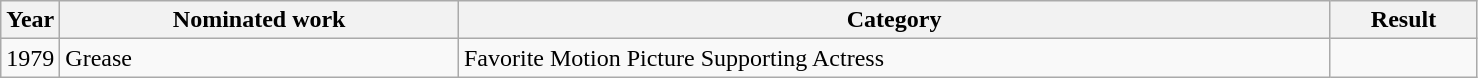<table class=wikitable>
<tr>
<th width=4%>Year</th>
<th width=27%>Nominated work</th>
<th width=59%>Category</th>
<th width=10%>Result</th>
</tr>
<tr>
<td>1979</td>
<td>Grease</td>
<td>Favorite Motion Picture Supporting Actress</td>
<td></td>
</tr>
</table>
